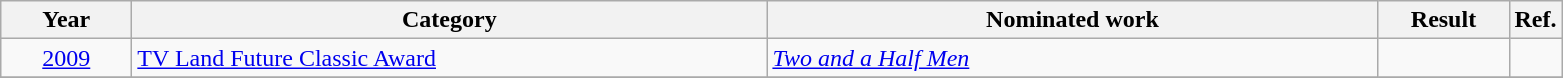<table class=wikitable>
<tr>
<th scope="col" style="width:5em;">Year</th>
<th scope="col" style="width:26em;">Category</th>
<th scope="col" style="width:25em;">Nominated work</th>
<th scope="col" style="width:5em;">Result</th>
<th>Ref.</th>
</tr>
<tr>
<td style="text-align:center;"><a href='#'>2009</a></td>
<td><a href='#'>TV Land Future Classic Award</a></td>
<td><em><a href='#'>Two and a Half Men</a></em></td>
<td></td>
<td></td>
</tr>
<tr>
</tr>
</table>
